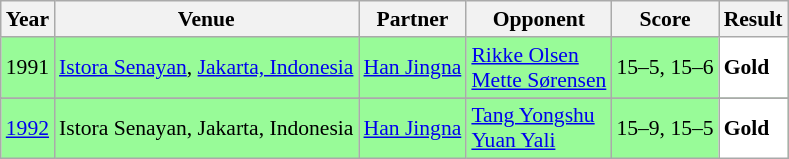<table class="sortable wikitable" style="font-size: 90%;">
<tr>
<th>Year</th>
<th>Venue</th>
<th>Partner</th>
<th>Opponent</th>
<th>Score</th>
<th>Result</th>
</tr>
<tr style="background:#98FB98">
<td align="center">1991</td>
<td align="left"><a href='#'>Istora Senayan</a>, <a href='#'>Jakarta, Indonesia</a></td>
<td align="left"> <a href='#'>Han Jingna</a></td>
<td align="left"> <a href='#'>Rikke Olsen</a> <br>  <a href='#'>Mette Sørensen</a></td>
<td align="left">15–5, 15–6</td>
<td style="text-align:left; background:white"> <strong>Gold</strong></td>
</tr>
<tr>
</tr>
<tr style="background:#98FB98">
<td align="center"><a href='#'>1992</a></td>
<td align="left">Istora Senayan, Jakarta, Indonesia</td>
<td align="left"> <a href='#'>Han Jingna</a></td>
<td align="left"> <a href='#'>Tang Yongshu</a> <br>  <a href='#'>Yuan Yali</a></td>
<td align="left">15–9, 15–5</td>
<td style="text-align:left; background:white"> <strong>Gold</strong></td>
</tr>
</table>
